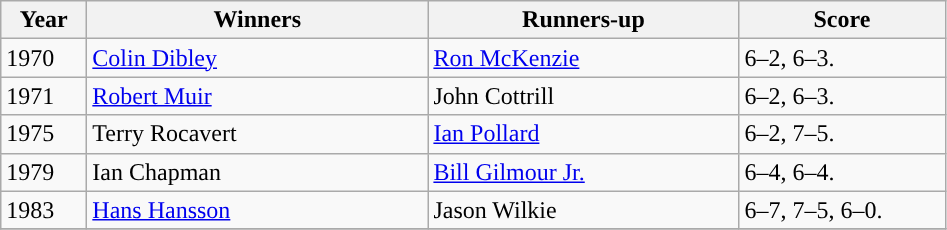<table class="wikitable">
<tr>
<th style="width:50px">Year</th>
<th style="width:220px">Winners</th>
<th style="width:200px">Runners-up</th>
<th style="width:130px" class="unsortable">Score</th>
</tr>
<tr>
<td>1970</td>
<td>  <a href='#'>Colin Dibley</a></td>
<td> <a href='#'>Ron McKenzie</a></td>
<td>6–2, 6–3.</td>
</tr>
<tr>
<td>1971</td>
<td>  <a href='#'>Robert Muir</a></td>
<td> John Cottrill</td>
<td>6–2, 6–3.</td>
</tr>
<tr>
<td>1975</td>
<td> Terry Rocavert</td>
<td> <a href='#'>Ian Pollard</a></td>
<td>6–2, 7–5.</td>
</tr>
<tr>
<td>1979</td>
<td> Ian Chapman</td>
<td> <a href='#'>Bill Gilmour Jr.</a></td>
<td>6–4, 6–4.</td>
</tr>
<tr>
<td>1983</td>
<td> <a href='#'>Hans Hansson</a></td>
<td> Jason Wilkie</td>
<td>6–7, 7–5, 6–0.</td>
</tr>
<tr>
</tr>
</table>
